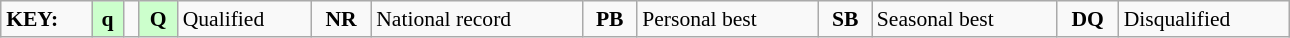<table class="wikitable" style="margin:0.5em auto; font-size:90%;position:relative;" width=68%>
<tr>
<td><strong>KEY:</strong></td>
<td bgcolor=ccffcc align=center><strong>q</strong></td>
<td></td>
<td bgcolor=ccffcc align=center><strong>Q</strong></td>
<td>Qualified</td>
<td align=center><strong>NR</strong></td>
<td>National record</td>
<td align=center><strong>PB</strong></td>
<td>Personal best</td>
<td align=center><strong>SB</strong></td>
<td>Seasonal best</td>
<td align=center><strong>DQ</strong></td>
<td>Disqualified</td>
</tr>
</table>
